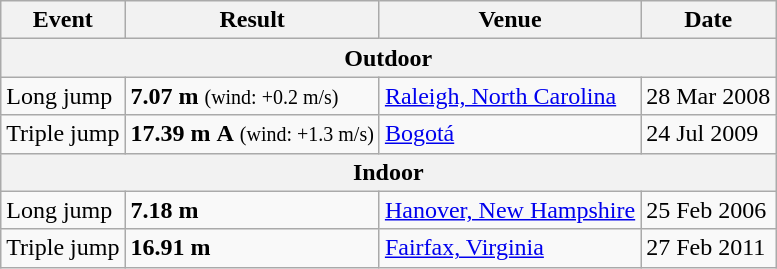<table class="wikitable">
<tr>
<th>Event</th>
<th>Result</th>
<th>Venue</th>
<th>Date</th>
</tr>
<tr>
<th colspan="4">Outdoor</th>
</tr>
<tr>
<td>Long jump</td>
<td><strong>7.07 m</strong> <small>(wind: +0.2 m/s)</small></td>
<td><a href='#'>Raleigh, North Carolina</a></td>
<td>28 Mar 2008</td>
</tr>
<tr>
<td>Triple jump</td>
<td><strong>17.39 m</strong> <strong>A</strong> <small>(wind: +1.3 m/s)</small></td>
<td><a href='#'>Bogotá</a></td>
<td>24 Jul 2009</td>
</tr>
<tr>
<th colspan="4">Indoor</th>
</tr>
<tr>
<td>Long jump</td>
<td><strong>7.18 m</strong></td>
<td><a href='#'>Hanover, New Hampshire</a></td>
<td>25 Feb 2006</td>
</tr>
<tr>
<td>Triple jump</td>
<td><strong>16.91 m</strong></td>
<td><a href='#'>Fairfax, Virginia</a></td>
<td>27 Feb 2011</td>
</tr>
</table>
